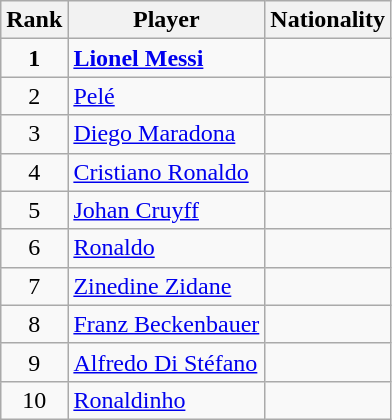<table class="wikitable">
<tr>
<th>Rank</th>
<th>Player</th>
<th>Nationality</th>
</tr>
<tr>
<td align="center"><strong>1</strong></td>
<td><strong><a href='#'>Lionel Messi</a></strong></td>
<td><strong></strong></td>
</tr>
<tr>
<td align="center">2</td>
<td><a href='#'>Pelé</a></td>
<td></td>
</tr>
<tr>
<td align="center">3</td>
<td><a href='#'>Diego Maradona</a></td>
<td></td>
</tr>
<tr>
<td align="center">4</td>
<td><a href='#'>Cristiano Ronaldo</a></td>
<td></td>
</tr>
<tr>
<td align="center">5</td>
<td><a href='#'>Johan Cruyff</a></td>
<td></td>
</tr>
<tr>
<td align="center">6</td>
<td><a href='#'>Ronaldo</a></td>
<td></td>
</tr>
<tr>
<td align="center">7</td>
<td><a href='#'>Zinedine Zidane</a></td>
<td></td>
</tr>
<tr>
<td align="center">8</td>
<td><a href='#'>Franz Beckenbauer</a></td>
<td></td>
</tr>
<tr>
<td align="center">9</td>
<td><a href='#'>Alfredo Di Stéfano</a></td>
<td><br></td>
</tr>
<tr>
<td align="center">10</td>
<td><a href='#'>Ronaldinho</a></td>
<td></td>
</tr>
</table>
